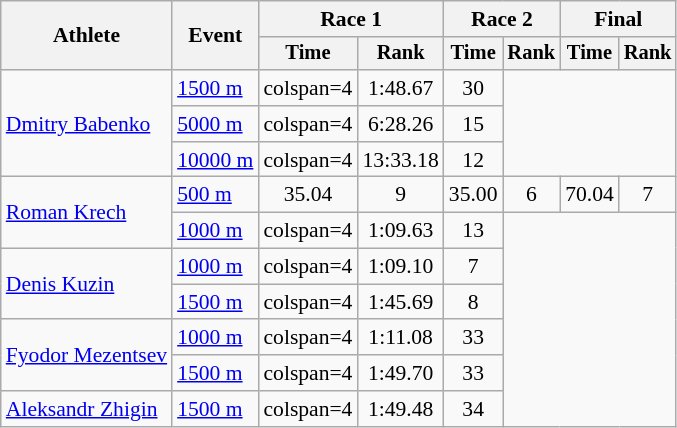<table class="wikitable" style="font-size:90%">
<tr>
<th rowspan=2>Athlete</th>
<th rowspan=2>Event</th>
<th colspan=2>Race 1</th>
<th colspan=2>Race 2</th>
<th colspan=2>Final</th>
</tr>
<tr style="font-size:95%">
<th>Time</th>
<th>Rank</th>
<th>Time</th>
<th>Rank</th>
<th>Time</th>
<th>Rank</th>
</tr>
<tr align=center>
<td align=left rowspan=3><a href='#'>Dmitry Babenko</a></td>
<td align=left><a href='#'>1500 m</a></td>
<td>colspan=4 </td>
<td>1:48.67</td>
<td>30</td>
</tr>
<tr align=center>
<td align=left><a href='#'>5000 m</a></td>
<td>colspan=4 </td>
<td>6:28.26</td>
<td>15</td>
</tr>
<tr align=center>
<td align=left><a href='#'>10000 m</a></td>
<td>colspan=4 </td>
<td>13:33.18</td>
<td>12</td>
</tr>
<tr align=center>
<td align=left rowspan=2><a href='#'>Roman Krech</a></td>
<td align=left><a href='#'>500 m</a></td>
<td>35.04</td>
<td>9</td>
<td>35.00</td>
<td>6</td>
<td>70.04</td>
<td>7</td>
</tr>
<tr align=center>
<td align=left><a href='#'>1000 m</a></td>
<td>colspan=4 </td>
<td>1:09.63</td>
<td>13</td>
</tr>
<tr align=center>
<td align=left rowspan=2><a href='#'>Denis Kuzin</a></td>
<td align=left><a href='#'>1000 m</a></td>
<td>colspan=4 </td>
<td>1:09.10</td>
<td>7</td>
</tr>
<tr align=center>
<td align=left><a href='#'>1500 m</a></td>
<td>colspan=4 </td>
<td>1:45.69</td>
<td>8</td>
</tr>
<tr align=center>
<td align=left rowspan=2><a href='#'>Fyodor Mezentsev</a></td>
<td align=left><a href='#'>1000 m</a></td>
<td>colspan=4 </td>
<td>1:11.08</td>
<td>33</td>
</tr>
<tr align=center>
<td align=left><a href='#'>1500 m</a></td>
<td>colspan=4 </td>
<td>1:49.70</td>
<td>33</td>
</tr>
<tr align=center>
<td align=left><a href='#'>Aleksandr Zhigin</a></td>
<td align=left><a href='#'>1500 m</a></td>
<td>colspan=4 </td>
<td>1:49.48</td>
<td>34</td>
</tr>
</table>
